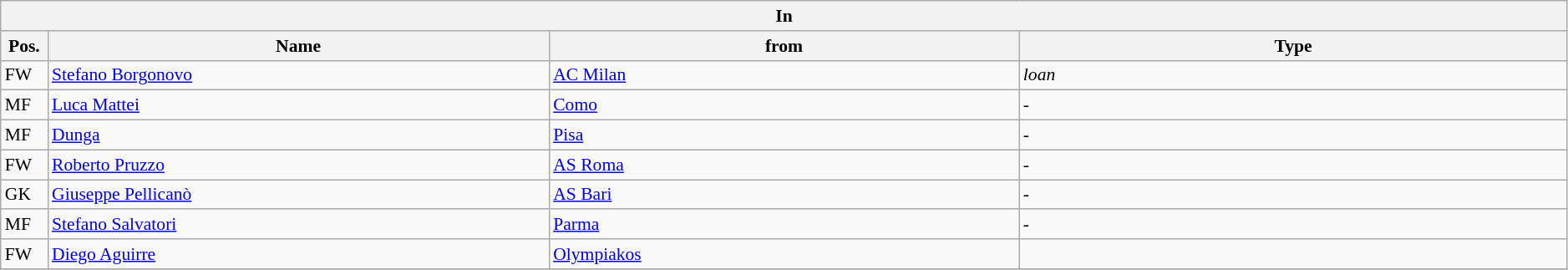<table class="wikitable" style="font-size:90%;width:99%;">
<tr>
<th colspan="4">In</th>
</tr>
<tr>
<th width=3%>Pos.</th>
<th width=32%>Name</th>
<th width=30%>from</th>
<th width=35%>Type</th>
</tr>
<tr>
<td>FW</td>
<td><a href='#'>Stefano Borgonovo</a></td>
<td><a href='#'>AC Milan</a></td>
<td><em>loan</em></td>
</tr>
<tr>
<td>MF</td>
<td><a href='#'>Luca Mattei</a></td>
<td><a href='#'>Como</a></td>
<td>-</td>
</tr>
<tr>
<td>MF</td>
<td><a href='#'>Dunga</a></td>
<td><a href='#'>Pisa</a></td>
<td>-</td>
</tr>
<tr>
<td>FW</td>
<td><a href='#'>Roberto Pruzzo</a></td>
<td><a href='#'>AS Roma</a></td>
<td>-</td>
</tr>
<tr>
<td>GK</td>
<td><a href='#'>Giuseppe Pellicanò</a></td>
<td><a href='#'>AS Bari</a></td>
<td>-</td>
</tr>
<tr>
<td>MF</td>
<td><a href='#'>Stefano Salvatori</a></td>
<td><a href='#'>Parma</a></td>
<td>-</td>
</tr>
<tr>
<td>FW</td>
<td><a href='#'>Diego Aguirre</a></td>
<td><a href='#'>Olympiakos</a></td>
<td></td>
</tr>
<tr>
</tr>
</table>
